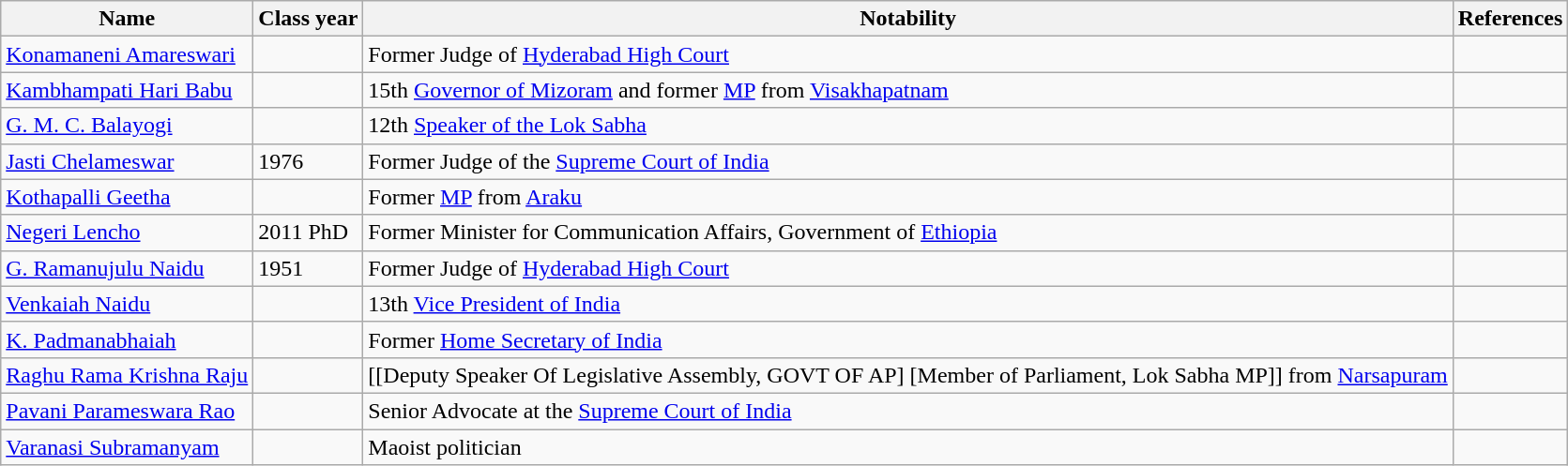<table class="wikitable">
<tr>
<th>Name</th>
<th>Class year</th>
<th>Notability</th>
<th>References</th>
</tr>
<tr>
<td><a href='#'>Konamaneni Amareswari</a></td>
<td></td>
<td>Former Judge of <a href='#'>Hyderabad High Court</a></td>
<td></td>
</tr>
<tr>
<td><a href='#'>Kambhampati Hari Babu</a></td>
<td></td>
<td>15th <a href='#'>Governor of Mizoram</a> and former <a href='#'>MP</a> from <a href='#'>Visakhapatnam</a></td>
<td></td>
</tr>
<tr>
<td><a href='#'>G. M. C. Balayogi</a></td>
<td></td>
<td>12th <a href='#'>Speaker of the Lok Sabha</a></td>
<td></td>
</tr>
<tr>
<td><a href='#'>Jasti Chelameswar</a></td>
<td>1976</td>
<td>Former Judge of the <a href='#'>Supreme Court of India</a></td>
<td></td>
</tr>
<tr>
<td><a href='#'>Kothapalli Geetha</a></td>
<td></td>
<td>Former <a href='#'>MP</a> from <a href='#'>Araku</a></td>
<td></td>
</tr>
<tr>
<td><a href='#'>Negeri Lencho</a></td>
<td>2011 PhD</td>
<td>Former Minister for Communication Affairs, Government of <a href='#'>Ethiopia</a></td>
<td></td>
</tr>
<tr>
<td><a href='#'>G. Ramanujulu Naidu</a></td>
<td>1951</td>
<td>Former Judge of <a href='#'>Hyderabad High Court</a></td>
<td></td>
</tr>
<tr>
<td><a href='#'>Venkaiah Naidu</a></td>
<td></td>
<td>13th <a href='#'>Vice President of India</a></td>
<td></td>
</tr>
<tr>
<td><a href='#'>K. Padmanabhaiah</a></td>
<td></td>
<td>Former <a href='#'>Home Secretary of India</a></td>
<td></td>
</tr>
<tr>
<td><a href='#'>Raghu Rama Krishna Raju</a></td>
<td></td>
<td>[[Deputy Speaker Of Legislative Assembly, GOVT OF AP] [Member of Parliament, Lok Sabha MP]] from <a href='#'>Narsapuram</a></td>
<td></td>
</tr>
<tr>
<td><a href='#'>Pavani Parameswara Rao</a></td>
<td></td>
<td>Senior Advocate at the <a href='#'>Supreme Court of India</a></td>
<td></td>
</tr>
<tr>
<td><a href='#'>Varanasi Subramanyam</a></td>
<td></td>
<td>Maoist politician</td>
<td></td>
</tr>
</table>
